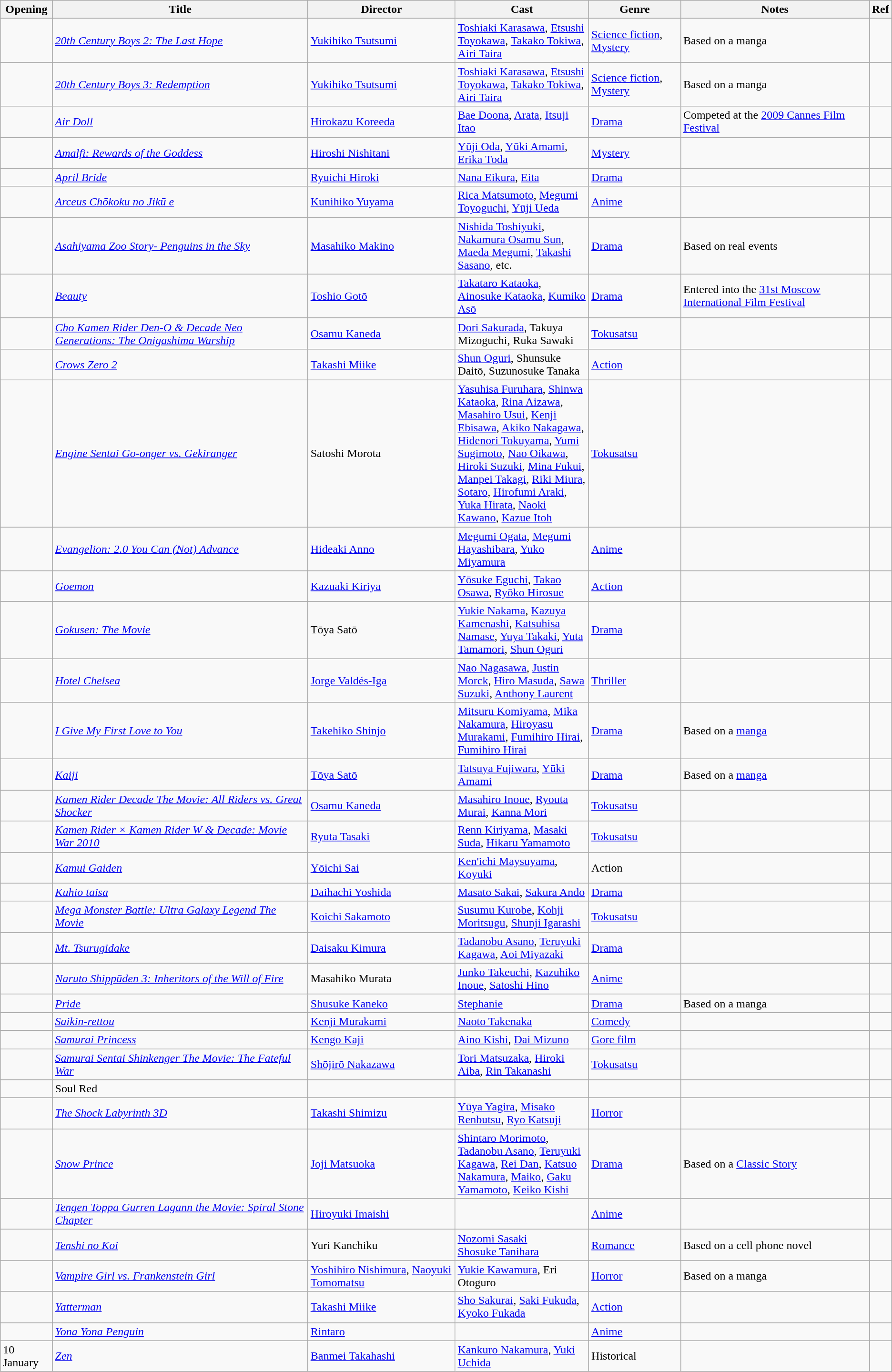<table class="wikitable sortable">
<tr>
<th>Opening</th>
<th>Title</th>
<th>Director</th>
<th width=15%>Cast</th>
<th>Genre</th>
<th>Notes</th>
<th>Ref</th>
</tr>
<tr>
<td></td>
<td><em><a href='#'>20th Century Boys 2: The Last Hope</a></em></td>
<td><a href='#'>Yukihiko Tsutsumi</a></td>
<td><a href='#'>Toshiaki Karasawa</a>, <a href='#'>Etsushi Toyokawa</a>, <a href='#'>Takako Tokiwa</a>, <a href='#'>Airi Taira</a></td>
<td><a href='#'>Science fiction</a>, <a href='#'>Mystery</a></td>
<td>Based on a manga</td>
<td></td>
</tr>
<tr>
<td></td>
<td><em><a href='#'>20th Century Boys 3: Redemption</a></em></td>
<td><a href='#'>Yukihiko Tsutsumi</a></td>
<td><a href='#'>Toshiaki Karasawa</a>, <a href='#'>Etsushi Toyokawa</a>, <a href='#'>Takako Tokiwa</a>, <a href='#'>Airi Taira</a></td>
<td><a href='#'>Science fiction</a>, <a href='#'>Mystery</a></td>
<td>Based on a manga</td>
<td></td>
</tr>
<tr>
<td></td>
<td><em><a href='#'>Air Doll</a></em></td>
<td><a href='#'>Hirokazu Koreeda</a></td>
<td><a href='#'>Bae Doona</a>, <a href='#'>Arata</a>, <a href='#'>Itsuji Itao</a></td>
<td><a href='#'>Drama</a></td>
<td>Competed at the <a href='#'>2009 Cannes Film Festival</a></td>
<td></td>
</tr>
<tr>
<td></td>
<td><em><a href='#'>Amalfi: Rewards of the Goddess</a></em></td>
<td><a href='#'>Hiroshi Nishitani</a></td>
<td><a href='#'>Yūji Oda</a>, <a href='#'>Yūki Amami</a>, <a href='#'>Erika Toda</a></td>
<td><a href='#'>Mystery</a></td>
<td></td>
<td></td>
</tr>
<tr>
<td></td>
<td><em><a href='#'>April Bride</a></em></td>
<td><a href='#'>Ryuichi Hiroki</a></td>
<td><a href='#'>Nana Eikura</a>, <a href='#'>Eita</a></td>
<td><a href='#'>Drama</a></td>
<td></td>
<td></td>
</tr>
<tr>
<td></td>
<td><em><a href='#'>Arceus Chōkoku no Jikū e</a></em></td>
<td><a href='#'>Kunihiko Yuyama</a></td>
<td><a href='#'>Rica Matsumoto</a>, <a href='#'>Megumi Toyoguchi</a>, <a href='#'>Yūji Ueda</a></td>
<td><a href='#'>Anime</a></td>
<td></td>
<td></td>
</tr>
<tr>
<td></td>
<td><em><a href='#'>Asahiyama Zoo Story- Penguins in the Sky</a></em></td>
<td><a href='#'>Masahiko Makino</a></td>
<td><a href='#'>Nishida Toshiyuki</a>, <a href='#'>Nakamura Osamu Sun</a>, <a href='#'>Maeda Megumi</a>, <a href='#'>Takashi Sasano</a>, etc.</td>
<td><a href='#'>Drama</a></td>
<td>Based on real events</td>
<td></td>
</tr>
<tr>
<td></td>
<td><em><a href='#'>Beauty</a></em></td>
<td><a href='#'>Toshio Gotō</a></td>
<td><a href='#'>Takataro Kataoka</a>, <a href='#'>Ainosuke Kataoka</a>, <a href='#'>Kumiko Asō</a></td>
<td><a href='#'>Drama</a></td>
<td>Entered into the <a href='#'>31st Moscow International Film Festival</a></td>
<td></td>
</tr>
<tr>
<td></td>
<td><em><a href='#'>Cho Kamen Rider Den-O & Decade Neo Generations: The Onigashima Warship</a></em></td>
<td><a href='#'>Osamu Kaneda</a></td>
<td><a href='#'>Dori Sakurada</a>, Takuya Mizoguchi, Ruka Sawaki</td>
<td><a href='#'>Tokusatsu</a></td>
<td></td>
<td></td>
</tr>
<tr>
<td></td>
<td><em><a href='#'>Crows Zero 2</a></em></td>
<td><a href='#'>Takashi Miike</a></td>
<td><a href='#'>Shun Oguri</a>, Shunsuke Daitō, Suzunosuke Tanaka</td>
<td><a href='#'>Action</a></td>
<td></td>
<td></td>
</tr>
<tr>
<td></td>
<td><em><a href='#'>Engine Sentai Go-onger vs. Gekiranger</a></em></td>
<td>Satoshi Morota</td>
<td><a href='#'>Yasuhisa Furuhara</a>, <a href='#'>Shinwa Kataoka</a>, <a href='#'>Rina Aizawa</a>, <a href='#'>Masahiro Usui</a>, <a href='#'>Kenji Ebisawa</a>, <a href='#'>Akiko Nakagawa</a>, <a href='#'>Hidenori Tokuyama</a>, <a href='#'>Yumi Sugimoto</a>, <a href='#'>Nao Oikawa</a>, <a href='#'>Hiroki Suzuki</a>, <a href='#'>Mina Fukui</a>, <a href='#'>Manpei Takagi</a>, <a href='#'>Riki Miura</a>, <a href='#'>Sotaro</a>, <a href='#'>Hirofumi Araki</a>, <a href='#'>Yuka Hirata</a>, <a href='#'>Naoki Kawano</a>, <a href='#'>Kazue Itoh</a></td>
<td><a href='#'>Tokusatsu</a></td>
<td></td>
<td></td>
</tr>
<tr>
<td></td>
<td><em><a href='#'>Evangelion: 2.0 You Can (Not) Advance</a></em></td>
<td><a href='#'>Hideaki Anno</a></td>
<td><a href='#'>Megumi Ogata</a>, <a href='#'>Megumi Hayashibara</a>, <a href='#'>Yuko Miyamura</a></td>
<td><a href='#'>Anime</a></td>
<td></td>
<td></td>
</tr>
<tr>
<td></td>
<td><em><a href='#'>Goemon</a></em></td>
<td><a href='#'>Kazuaki Kiriya</a></td>
<td><a href='#'>Yōsuke Eguchi</a>, <a href='#'>Takao Osawa</a>, <a href='#'>Ryōko Hirosue</a></td>
<td><a href='#'>Action</a></td>
<td></td>
<td></td>
</tr>
<tr>
<td></td>
<td><em><a href='#'>Gokusen: The Movie</a></em></td>
<td>Tōya Satō</td>
<td><a href='#'>Yukie Nakama</a>, <a href='#'>Kazuya Kamenashi</a>, <a href='#'>Katsuhisa Namase</a>, <a href='#'>Yuya Takaki</a>, <a href='#'>Yuta Tamamori</a>, <a href='#'>Shun Oguri</a></td>
<td><a href='#'>Drama</a></td>
<td></td>
<td></td>
</tr>
<tr>
<td></td>
<td><em><a href='#'>Hotel Chelsea</a></em></td>
<td><a href='#'>Jorge Valdés-Iga</a></td>
<td><a href='#'>Nao Nagasawa</a>, <a href='#'>Justin Morck</a>, <a href='#'>Hiro Masuda</a>, <a href='#'>Sawa Suzuki</a>, <a href='#'>Anthony Laurent</a></td>
<td><a href='#'>Thriller</a></td>
<td></td>
<td></td>
</tr>
<tr>
<td></td>
<td><em><a href='#'>I Give My First Love to You</a></em></td>
<td><a href='#'>Takehiko Shinjo</a></td>
<td><a href='#'>Mitsuru Komiyama</a>, <a href='#'>Mika Nakamura</a>, <a href='#'>Hiroyasu Murakami</a>, <a href='#'>Fumihiro Hirai</a>, <a href='#'>Fumihiro Hirai</a></td>
<td><a href='#'>Drama</a></td>
<td>Based on a <a href='#'>manga</a></td>
<td></td>
</tr>
<tr>
<td></td>
<td><em><a href='#'>Kaiji</a></em></td>
<td><a href='#'>Tōya Satō</a></td>
<td><a href='#'>Tatsuya Fujiwara</a>, <a href='#'>Yūki Amami</a></td>
<td><a href='#'>Drama</a></td>
<td>Based on a <a href='#'>manga</a></td>
<td></td>
</tr>
<tr>
<td></td>
<td><em><a href='#'>Kamen Rider Decade The Movie: All Riders vs. Great Shocker</a></em></td>
<td><a href='#'>Osamu Kaneda</a></td>
<td><a href='#'>Masahiro Inoue</a>, <a href='#'>Ryouta Murai</a>, <a href='#'>Kanna Mori</a></td>
<td><a href='#'>Tokusatsu</a></td>
<td></td>
<td></td>
</tr>
<tr>
<td></td>
<td><em><a href='#'>Kamen Rider × Kamen Rider W & Decade: Movie War 2010</a></em></td>
<td><a href='#'>Ryuta Tasaki</a></td>
<td><a href='#'>Renn Kiriyama</a>, <a href='#'>Masaki Suda</a>, <a href='#'>Hikaru Yamamoto</a></td>
<td><a href='#'>Tokusatsu</a></td>
<td></td>
<td></td>
</tr>
<tr>
<td></td>
<td><em><a href='#'>Kamui Gaiden</a></em></td>
<td><a href='#'>Yōichi Sai</a></td>
<td><a href='#'>Ken'ichi Maysuyama</a>, <a href='#'>Koyuki</a></td>
<td>Action</td>
<td></td>
</tr>
<tr>
<td></td>
<td><em><a href='#'>Kuhio taisa</a></em></td>
<td><a href='#'>Daihachi Yoshida</a></td>
<td><a href='#'>Masato Sakai</a>, <a href='#'>Sakura Ando</a></td>
<td><a href='#'>Drama</a></td>
<td></td>
<td></td>
</tr>
<tr>
<td></td>
<td><em><a href='#'>Mega Monster Battle: Ultra Galaxy Legend The Movie</a></em></td>
<td><a href='#'>Koichi Sakamoto</a></td>
<td><a href='#'>Susumu Kurobe</a>, <a href='#'>Kohji Moritsugu</a>, <a href='#'>Shunji Igarashi</a></td>
<td><a href='#'>Tokusatsu</a></td>
<td></td>
<td></td>
</tr>
<tr>
<td></td>
<td><em><a href='#'>Mt. Tsurugidake</a></em></td>
<td><a href='#'>Daisaku Kimura</a></td>
<td><a href='#'>Tadanobu Asano</a>, <a href='#'>Teruyuki Kagawa</a>, <a href='#'>Aoi Miyazaki</a></td>
<td><a href='#'>Drama</a></td>
<td></td>
<td></td>
</tr>
<tr>
<td></td>
<td><em><a href='#'>Naruto Shippūden 3: Inheritors of the Will of Fire</a></em></td>
<td>Masahiko Murata</td>
<td><a href='#'>Junko Takeuchi</a>, <a href='#'>Kazuhiko Inoue</a>, <a href='#'>Satoshi Hino</a></td>
<td><a href='#'>Anime</a></td>
<td></td>
<td></td>
</tr>
<tr>
<td></td>
<td><em><a href='#'>Pride</a></em></td>
<td><a href='#'>Shusuke Kaneko</a></td>
<td><a href='#'>Stephanie</a></td>
<td><a href='#'>Drama</a></td>
<td>Based on a manga</td>
<td></td>
</tr>
<tr>
<td></td>
<td><em><a href='#'>Saikin-rettou</a></em></td>
<td><a href='#'>Kenji Murakami</a></td>
<td><a href='#'>Naoto Takenaka</a></td>
<td><a href='#'>Comedy</a></td>
<td></td>
<td></td>
</tr>
<tr>
<td></td>
<td><em><a href='#'>Samurai Princess</a></em></td>
<td><a href='#'>Kengo Kaji</a></td>
<td><a href='#'>Aino Kishi</a>, <a href='#'>Dai Mizuno</a></td>
<td><a href='#'>Gore film</a></td>
<td></td>
<td></td>
</tr>
<tr>
<td></td>
<td><em><a href='#'>Samurai Sentai Shinkenger The Movie: The Fateful War</a></em></td>
<td><a href='#'>Shōjirō Nakazawa</a></td>
<td><a href='#'>Tori Matsuzaka</a>, <a href='#'>Hiroki Aiba</a>, <a href='#'>Rin Takanashi</a></td>
<td><a href='#'>Tokusatsu</a></td>
<td></td>
<td></td>
</tr>
<tr>
<td></td>
<td>Soul Red</td>
<td></td>
<td></td>
<td></td>
<td></td>
<td></td>
</tr>
<tr>
<td></td>
<td><em><a href='#'>The Shock Labyrinth 3D</a></em></td>
<td><a href='#'>Takashi Shimizu</a></td>
<td><a href='#'>Yūya Yagira</a>, <a href='#'>Misako Renbutsu</a>, <a href='#'>Ryo Katsuji</a></td>
<td><a href='#'>Horror</a></td>
<td></td>
<td></td>
</tr>
<tr>
<td></td>
<td><em><a href='#'>Snow Prince</a></em></td>
<td><a href='#'>Joji Matsuoka</a></td>
<td><a href='#'>Shintaro Morimoto</a>, <a href='#'>Tadanobu Asano</a>, <a href='#'>Teruyuki Kagawa</a>, <a href='#'>Rei Dan</a>, <a href='#'>Katsuo Nakamura</a>, <a href='#'>Maiko</a>, <a href='#'>Gaku Yamamoto</a>, <a href='#'>Keiko Kishi</a></td>
<td><a href='#'>Drama</a></td>
<td>Based on a <a href='#'>Classic Story</a></td>
<td></td>
</tr>
<tr>
<td></td>
<td><em><a href='#'>Tengen Toppa Gurren Lagann the Movie: Spiral Stone Chapter</a></em></td>
<td><a href='#'>Hiroyuki Imaishi</a></td>
<td></td>
<td><a href='#'>Anime</a></td>
<td></td>
<td></td>
</tr>
<tr>
<td></td>
<td><em><a href='#'>Tenshi no Koi</a></em></td>
<td>Yuri Kanchiku</td>
<td><a href='#'>Nozomi Sasaki</a><br><a href='#'>Shosuke Tanihara</a></td>
<td><a href='#'>Romance</a></td>
<td>Based on a cell phone novel</td>
<td></td>
</tr>
<tr>
<td></td>
<td><em><a href='#'>Vampire Girl vs. Frankenstein Girl</a></em></td>
<td><a href='#'>Yoshihiro Nishimura</a>,  <a href='#'>Naoyuki Tomomatsu</a></td>
<td><a href='#'>Yukie Kawamura</a>, Eri Otoguro</td>
<td><a href='#'>Horror</a></td>
<td>Based on a manga</td>
<td></td>
</tr>
<tr>
<td></td>
<td><em><a href='#'>Yatterman</a></em></td>
<td><a href='#'>Takashi Miike</a></td>
<td><a href='#'>Sho Sakurai</a>, <a href='#'>Saki Fukuda</a>, <a href='#'>Kyoko Fukada</a></td>
<td><a href='#'>Action</a></td>
<td></td>
<td></td>
</tr>
<tr>
<td></td>
<td><em><a href='#'>Yona Yona Penguin</a></em></td>
<td><a href='#'>Rintaro</a></td>
<td></td>
<td><a href='#'>Anime</a></td>
<td></td>
<td></td>
</tr>
<tr>
<td>10 January</td>
<td><em><a href='#'>Zen</a></em></td>
<td><a href='#'>Banmei Takahashi</a></td>
<td><a href='#'>Kankuro Nakamura</a>, <a href='#'>Yuki Uchida</a></td>
<td>Historical</td>
<td></td>
<td></td>
</tr>
</table>
